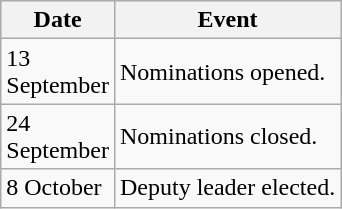<table class="wikitable">
<tr>
<th style="width:4em">Date</th>
<th>Event</th>
</tr>
<tr>
<td>13 September</td>
<td>Nominations opened.</td>
</tr>
<tr>
<td>24 September</td>
<td>Nominations closed.</td>
</tr>
<tr>
<td>8 October</td>
<td>Deputy leader elected.</td>
</tr>
</table>
